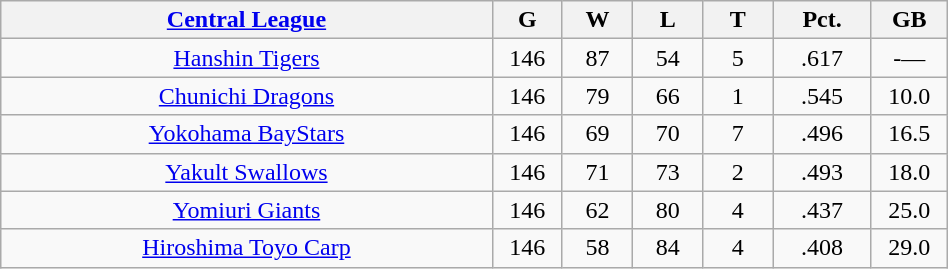<table class="wikitable" width="50%" style="text-align:center;">
<tr>
<th width="35%"><a href='#'>Central League</a></th>
<th width="5%">G</th>
<th width="5%">W</th>
<th width="5%">L</th>
<th width="5%">T</th>
<th width="7%">Pct.</th>
<th width="5%">GB</th>
</tr>
<tr align=center>
<td><a href='#'>Hanshin Tigers</a></td>
<td>146</td>
<td>87</td>
<td>54</td>
<td>5</td>
<td>.617</td>
<td>-—</td>
</tr>
<tr align=center>
<td><a href='#'>Chunichi Dragons</a></td>
<td>146</td>
<td>79</td>
<td>66</td>
<td>1</td>
<td>.545</td>
<td>10.0</td>
</tr>
<tr align=center>
<td><a href='#'>Yokohama BayStars</a></td>
<td>146</td>
<td>69</td>
<td>70</td>
<td>7</td>
<td>.496</td>
<td>16.5</td>
</tr>
<tr align=center>
<td><a href='#'>Yakult Swallows</a></td>
<td>146</td>
<td>71</td>
<td>73</td>
<td>2</td>
<td>.493</td>
<td>18.0</td>
</tr>
<tr align=center>
<td><a href='#'>Yomiuri Giants</a></td>
<td>146</td>
<td>62</td>
<td>80</td>
<td>4</td>
<td>.437</td>
<td>25.0</td>
</tr>
<tr align=center>
<td><a href='#'>Hiroshima Toyo Carp</a></td>
<td>146</td>
<td>58</td>
<td>84</td>
<td>4</td>
<td>.408</td>
<td>29.0</td>
</tr>
</table>
